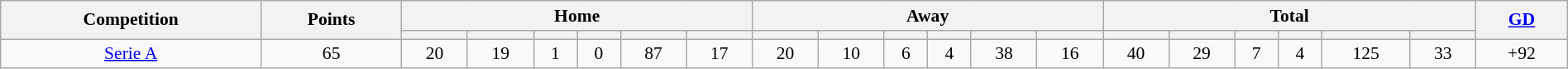<table class="wikitable" style="font-size:90%;width:100%;margin:auto;clear:both;text-align:center;">
<tr>
<th rowspan="2">Competition</th>
<th rowspan="2">Points</th>
<th colspan="6">Home</th>
<th colspan="6">Away</th>
<th colspan="6">Total</th>
<th rowspan="2"><a href='#'>GD</a></th>
</tr>
<tr>
<th></th>
<th></th>
<th></th>
<th></th>
<th></th>
<th></th>
<th></th>
<th></th>
<th></th>
<th></th>
<th></th>
<th></th>
<th></th>
<th></th>
<th></th>
<th></th>
<th></th>
<th></th>
</tr>
<tr>
<td><a href='#'>Serie A</a></td>
<td>65</td>
<td>20</td>
<td>19</td>
<td>1</td>
<td>0</td>
<td>87</td>
<td>17</td>
<td>20</td>
<td>10</td>
<td>6</td>
<td>4</td>
<td>38</td>
<td>16</td>
<td>40</td>
<td>29</td>
<td>7</td>
<td>4</td>
<td>125</td>
<td>33</td>
<td>+92</td>
</tr>
</table>
